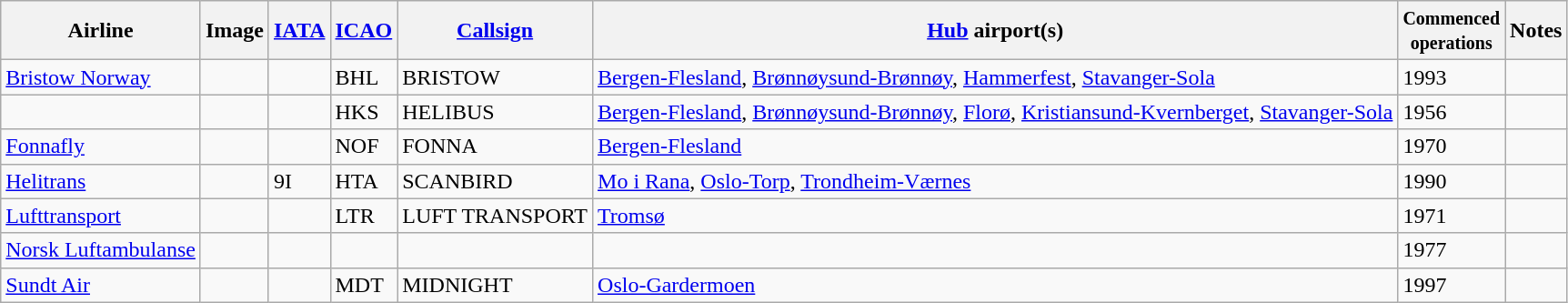<table class="wikitable sortable" style="border: 0; cellpadding: 2; cellspacing: 3;">
<tr valign="middle">
<th>Airline</th>
<th>Image</th>
<th><a href='#'>IATA</a></th>
<th><a href='#'>ICAO</a></th>
<th><a href='#'>Callsign</a></th>
<th><a href='#'>Hub</a> airport(s)</th>
<th><small>Commenced<br>operations</small></th>
<th>Notes</th>
</tr>
<tr>
<td><a href='#'>Bristow Norway</a></td>
<td></td>
<td></td>
<td>BHL</td>
<td>BRISTOW</td>
<td><a href='#'>Bergen-Flesland</a>, <a href='#'>Brønnøysund-Brønnøy</a>, <a href='#'>Hammerfest</a>, <a href='#'>Stavanger-Sola</a></td>
<td>1993</td>
<td></td>
</tr>
<tr>
<td></td>
<td></td>
<td></td>
<td>HKS</td>
<td>HELIBUS</td>
<td><a href='#'>Bergen-Flesland</a>, <a href='#'>Brønnøysund-Brønnøy</a>, <a href='#'>Florø</a>, <a href='#'>Kristiansund-Kvernberget</a>, <a href='#'>Stavanger-Sola</a></td>
<td>1956</td>
<td></td>
</tr>
<tr>
<td><a href='#'>Fonnafly</a></td>
<td></td>
<td></td>
<td>NOF</td>
<td>FONNA</td>
<td><a href='#'>Bergen-Flesland</a></td>
<td>1970</td>
<td></td>
</tr>
<tr>
<td><a href='#'>Helitrans</a></td>
<td></td>
<td>9I</td>
<td>HTA</td>
<td>SCANBIRD</td>
<td><a href='#'>Mo i Rana</a>, <a href='#'>Oslo-Torp</a>, <a href='#'>Trondheim-Værnes</a></td>
<td>1990</td>
<td></td>
</tr>
<tr>
<td><a href='#'>Lufttransport</a></td>
<td></td>
<td></td>
<td>LTR</td>
<td>LUFT TRANSPORT</td>
<td><a href='#'>Tromsø</a></td>
<td>1971</td>
<td></td>
</tr>
<tr>
<td><a href='#'>Norsk Luftambulanse</a></td>
<td></td>
<td></td>
<td></td>
<td></td>
<td></td>
<td>1977</td>
<td></td>
</tr>
<tr>
<td><a href='#'>Sundt Air</a></td>
<td></td>
<td></td>
<td>MDT</td>
<td>MIDNIGHT</td>
<td><a href='#'>Oslo-Gardermoen</a></td>
<td>1997</td>
<td></td>
</tr>
</table>
